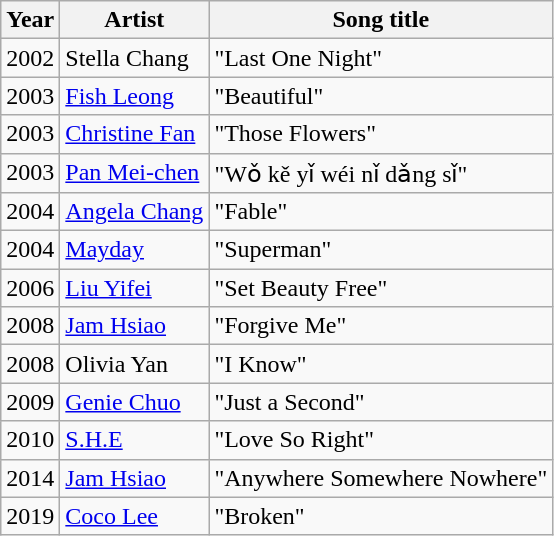<table class="wikitable sortable">
<tr>
<th>Year</th>
<th>Artist</th>
<th>Song title</th>
</tr>
<tr>
<td>2002</td>
<td>Stella Chang</td>
<td>"Last One Night"</td>
</tr>
<tr>
<td>2003</td>
<td><a href='#'>Fish Leong</a></td>
<td>"Beautiful"</td>
</tr>
<tr>
<td>2003</td>
<td><a href='#'>Christine Fan</a></td>
<td>"Those Flowers"</td>
</tr>
<tr>
<td>2003</td>
<td><a href='#'>Pan Mei-chen</a></td>
<td>"Wǒ kě yǐ wéi nǐ dǎng sǐ"</td>
</tr>
<tr>
<td>2004</td>
<td><a href='#'>Angela Chang</a></td>
<td>"Fable"</td>
</tr>
<tr>
<td>2004</td>
<td><a href='#'>Mayday</a></td>
<td>"Superman"</td>
</tr>
<tr>
<td>2006</td>
<td><a href='#'>Liu Yifei</a></td>
<td>"Set Beauty Free"</td>
</tr>
<tr>
<td>2008</td>
<td><a href='#'>Jam Hsiao</a></td>
<td>"Forgive Me"</td>
</tr>
<tr>
<td>2008</td>
<td>Olivia Yan</td>
<td>"I Know"</td>
</tr>
<tr>
<td>2009</td>
<td><a href='#'>Genie Chuo</a></td>
<td>"Just a Second"</td>
</tr>
<tr>
<td>2010</td>
<td><a href='#'>S.H.E</a></td>
<td>"Love So Right"</td>
</tr>
<tr>
<td>2014</td>
<td><a href='#'>Jam Hsiao</a></td>
<td>"Anywhere Somewhere Nowhere"</td>
</tr>
<tr>
<td>2019</td>
<td><a href='#'>Coco Lee</a></td>
<td>"Broken"</td>
</tr>
</table>
